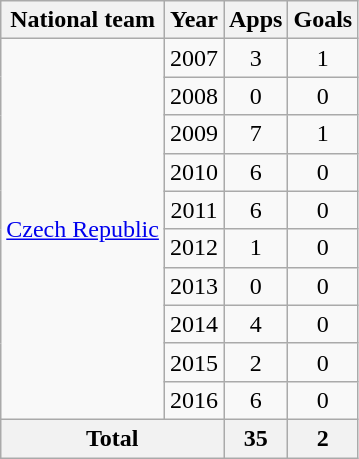<table class=wikitable style="text-align: center">
<tr>
<th>National team</th>
<th>Year</th>
<th>Apps</th>
<th>Goals</th>
</tr>
<tr>
<td rowspan="10"><a href='#'>Czech Republic</a></td>
<td>2007</td>
<td>3</td>
<td>1</td>
</tr>
<tr>
<td>2008</td>
<td>0</td>
<td>0</td>
</tr>
<tr>
<td>2009</td>
<td>7</td>
<td>1</td>
</tr>
<tr>
<td>2010</td>
<td>6</td>
<td>0</td>
</tr>
<tr>
<td>2011</td>
<td>6</td>
<td>0</td>
</tr>
<tr>
<td>2012</td>
<td>1</td>
<td>0</td>
</tr>
<tr>
<td>2013</td>
<td>0</td>
<td>0</td>
</tr>
<tr>
<td>2014</td>
<td>4</td>
<td>0</td>
</tr>
<tr>
<td>2015</td>
<td>2</td>
<td>0</td>
</tr>
<tr>
<td>2016</td>
<td>6</td>
<td>0</td>
</tr>
<tr>
<th colspan="2">Total</th>
<th>35</th>
<th>2</th>
</tr>
</table>
